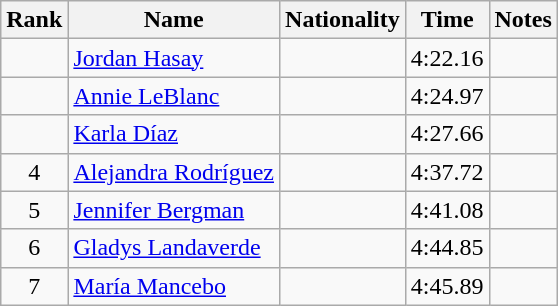<table class="wikitable sortable" style="text-align:center">
<tr>
<th>Rank</th>
<th>Name</th>
<th>Nationality</th>
<th>Time</th>
<th>Notes</th>
</tr>
<tr>
<td></td>
<td align=left><a href='#'>Jordan Hasay</a></td>
<td align=left></td>
<td>4:22.16</td>
<td></td>
</tr>
<tr>
<td></td>
<td align=left><a href='#'>Annie LeBlanc</a></td>
<td align=left></td>
<td>4:24.97</td>
<td></td>
</tr>
<tr>
<td></td>
<td align=left><a href='#'>Karla Díaz</a></td>
<td align=left></td>
<td>4:27.66</td>
<td></td>
</tr>
<tr>
<td>4</td>
<td align=left><a href='#'>Alejandra Rodríguez</a></td>
<td align=left></td>
<td>4:37.72</td>
<td></td>
</tr>
<tr>
<td>5</td>
<td align=left><a href='#'>Jennifer Bergman</a></td>
<td align=left></td>
<td>4:41.08</td>
<td></td>
</tr>
<tr>
<td>6</td>
<td align=left><a href='#'>Gladys Landaverde</a></td>
<td align=left></td>
<td>4:44.85</td>
<td></td>
</tr>
<tr>
<td>7</td>
<td align=left><a href='#'>María Mancebo</a></td>
<td align=left></td>
<td>4:45.89</td>
<td></td>
</tr>
</table>
